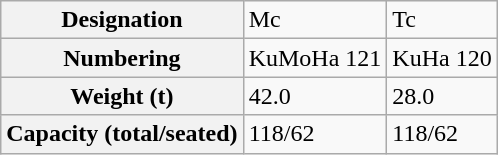<table class="wikitable">
<tr>
<th>Designation</th>
<td>Mc</td>
<td>Tc</td>
</tr>
<tr>
<th>Numbering</th>
<td>KuMoHa 121</td>
<td>KuHa 120</td>
</tr>
<tr>
<th>Weight (t)</th>
<td>42.0</td>
<td>28.0</td>
</tr>
<tr>
<th>Capacity (total/seated)</th>
<td>118/62</td>
<td>118/62</td>
</tr>
</table>
